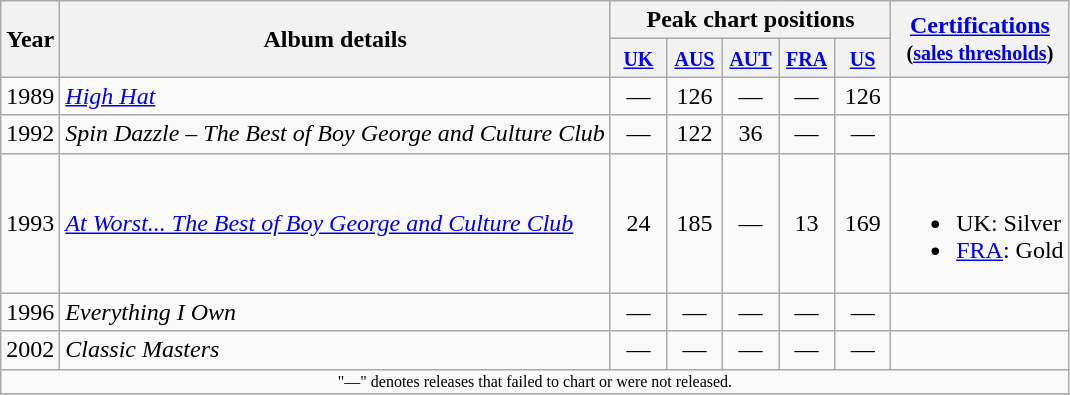<table class="wikitable">
<tr>
<th rowspan="2">Year</th>
<th rowspan="2">Album details</th>
<th colspan="5">Peak chart positions</th>
<th rowspan="2"><a href='#'>Certifications</a><br><small>(<a href='#'>sales thresholds</a>)</small></th>
</tr>
<tr>
<th width="30"><small><a href='#'>UK</a></small><br></th>
<th width="30"><small><a href='#'>AUS</a></small><br></th>
<th width="30"><small><a href='#'>AUT</a></small><br></th>
<th width="30"><small><a href='#'>FRA</a></small><br></th>
<th width="30"><small><a href='#'>US</a></small><br></th>
</tr>
<tr>
<td>1989</td>
<td align="left"><em><a href='#'>High Hat</a></em></td>
<td align="center">—</td>
<td align="center">126</td>
<td align="center">—</td>
<td align="center">—</td>
<td align="center">126</td>
<td align="left"></td>
</tr>
<tr>
<td>1992</td>
<td align="left"><em>Spin Dazzle – The Best of Boy George and Culture Club</em></td>
<td align="center">—</td>
<td align="center">122</td>
<td align="center">36</td>
<td align="center">—</td>
<td align="center">—</td>
<td align="left"></td>
</tr>
<tr>
<td>1993</td>
<td align="left"><em><a href='#'>At Worst... The Best of Boy George and Culture Club</a></em></td>
<td align="center">24</td>
<td align="center">185</td>
<td align="center">—</td>
<td align="center">13</td>
<td align="center">169</td>
<td align="left"><br><ul><li>UK: Silver</li><li><a href='#'>FRA</a>: Gold</li></ul></td>
</tr>
<tr>
<td>1996</td>
<td align="left"><em>Everything I Own</em></td>
<td align="center">—</td>
<td align="center">—</td>
<td align="center">—</td>
<td align="center">—</td>
<td align="center">—</td>
<td align="left"></td>
</tr>
<tr>
<td>2002</td>
<td align="left"><em>Classic Masters</em></td>
<td align="center">—</td>
<td align="center">—</td>
<td align="center">—</td>
<td align="center">—</td>
<td align="center">—</td>
<td align="left"></td>
</tr>
<tr>
<td colspan="20" style="font-size: 8pt" align="center">"—" denotes releases that failed to chart or were not released.</td>
</tr>
<tr>
</tr>
</table>
